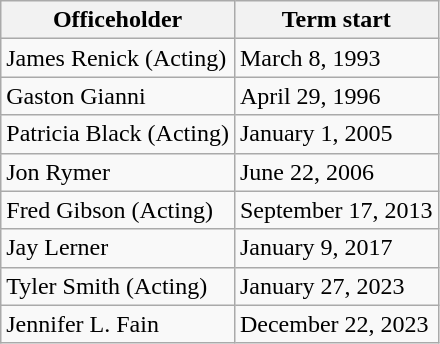<table class="wikitable sortable">
<tr style="vertical-align:bottom;">
<th>Officeholder</th>
<th>Term start</th>
</tr>
<tr>
<td>James Renick (Acting)</td>
<td>March 8, 1993</td>
</tr>
<tr>
<td>Gaston Gianni</td>
<td>April 29, 1996</td>
</tr>
<tr>
<td>Patricia Black (Acting)</td>
<td>January 1, 2005</td>
</tr>
<tr>
<td>Jon Rymer</td>
<td>June 22, 2006</td>
</tr>
<tr>
<td>Fred Gibson (Acting)</td>
<td>September 17, 2013</td>
</tr>
<tr>
<td>Jay Lerner</td>
<td>January 9, 2017</td>
</tr>
<tr>
<td>Tyler Smith (Acting)</td>
<td>January 27, 2023</td>
</tr>
<tr>
<td>Jennifer L. Fain</td>
<td>December 22, 2023</td>
</tr>
</table>
